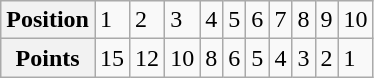<table class="wikitable">
<tr>
<th>Position</th>
<td>1</td>
<td>2</td>
<td>3</td>
<td>4</td>
<td>5</td>
<td>6</td>
<td>7</td>
<td>8</td>
<td>9</td>
<td>10</td>
</tr>
<tr>
<th>Points</th>
<td>15</td>
<td>12</td>
<td>10</td>
<td>8</td>
<td>6</td>
<td>5</td>
<td>4</td>
<td>3</td>
<td>2</td>
<td>1</td>
</tr>
</table>
